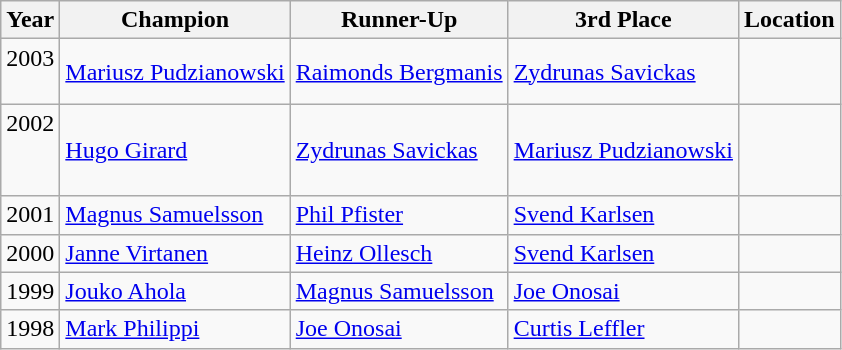<table class="wikitable">
<tr>
<th>Year</th>
<th>Champion</th>
<th>Runner-Up</th>
<th>3rd Place</th>
<th>Location</th>
</tr>
<tr>
<td>2003<br><br></td>
<td> <a href='#'>Mariusz Pudzianowski</a></td>
<td> <a href='#'>Raimonds Bergmanis</a></td>
<td> <a href='#'>Zydrunas Savickas</a></td>
<td> </td>
</tr>
<tr>
<td>2002<br><br>  <br></td>
<td> <a href='#'>Hugo Girard</a></td>
<td> <a href='#'>Zydrunas Savickas</a></td>
<td> <a href='#'>Mariusz Pudzianowski</a></td>
<td> </td>
</tr>
<tr>
<td>2001</td>
<td> <a href='#'>Magnus Samuelsson</a></td>
<td> <a href='#'>Phil Pfister</a></td>
<td> <a href='#'>Svend Karlsen</a></td>
<td> </td>
</tr>
<tr>
<td>2000</td>
<td> <a href='#'>Janne Virtanen</a></td>
<td> <a href='#'>Heinz Ollesch</a></td>
<td> <a href='#'>Svend Karlsen</a></td>
<td> </td>
</tr>
<tr>
<td>1999</td>
<td> <a href='#'>Jouko Ahola</a></td>
<td> <a href='#'>Magnus Samuelsson</a></td>
<td> <a href='#'>Joe Onosai</a></td>
<td> </td>
</tr>
<tr>
<td>1998</td>
<td> <a href='#'>Mark Philippi</a></td>
<td> <a href='#'>Joe Onosai</a></td>
<td> <a href='#'>Curtis Leffler</a></td>
<td> </td>
</tr>
</table>
